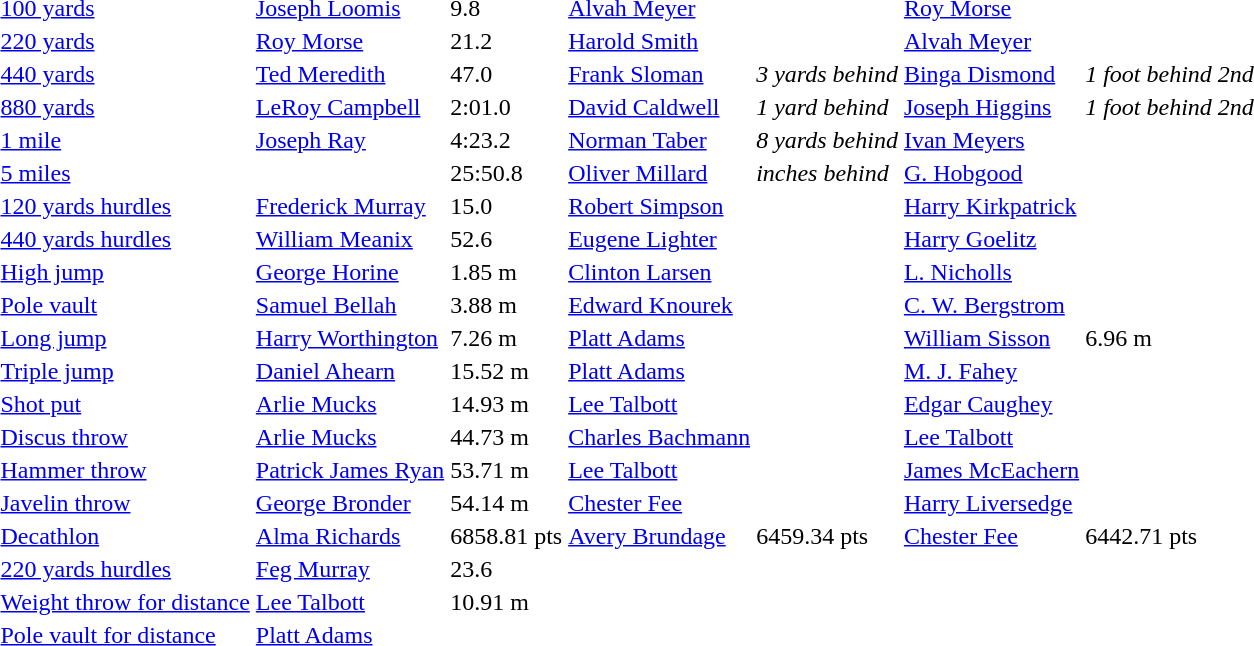<table>
<tr>
<td><a href='#'>100 yards</a></td>
<td><a href='#'>Joseph Loomis</a></td>
<td>9.8 </td>
<td><a href='#'>Alvah Meyer</a></td>
<td></td>
<td><a href='#'>Roy Morse</a></td>
<td></td>
</tr>
<tr>
<td><a href='#'>220 yards</a></td>
<td><a href='#'>Roy Morse</a></td>
<td>21.2 </td>
<td><a href='#'>Harold Smith</a></td>
<td></td>
<td><a href='#'>Alvah Meyer</a></td>
<td></td>
</tr>
<tr>
<td><a href='#'>440 yards</a></td>
<td><a href='#'>Ted Meredith</a></td>
<td>47.0 </td>
<td><a href='#'>Frank Sloman</a></td>
<td><em>3 yards behind</em></td>
<td><a href='#'>Binga Dismond</a></td>
<td><em>1 foot behind 2nd</em></td>
</tr>
<tr>
<td><a href='#'>880 yards</a></td>
<td><a href='#'>LeRoy Campbell</a></td>
<td>2:01.0</td>
<td><a href='#'>David Caldwell</a></td>
<td><em>1 yard behind</em></td>
<td><a href='#'>Joseph Higgins</a></td>
<td><em>1 foot behind 2nd</em></td>
</tr>
<tr>
<td><a href='#'>1 mile</a></td>
<td><a href='#'>Joseph Ray</a></td>
<td>4:23.2</td>
<td><a href='#'>Norman Taber</a></td>
<td><em>8 yards behind</em></td>
<td><a href='#'>Ivan Meyers</a></td>
<td></td>
</tr>
<tr>
<td><a href='#'>5 miles</a></td>
<td></td>
<td>25:50.8</td>
<td><a href='#'>Oliver Millard</a></td>
<td><em>inches behind</em></td>
<td><a href='#'>G. Hobgood</a></td>
<td></td>
</tr>
<tr>
<td><a href='#'>120 yards hurdles</a></td>
<td><a href='#'>Frederick Murray</a></td>
<td>15.0 </td>
<td><a href='#'>Robert Simpson</a></td>
<td></td>
<td><a href='#'>Harry Kirkpatrick</a></td>
<td></td>
</tr>
<tr>
<td><a href='#'>440 yards hurdles</a></td>
<td><a href='#'>William Meanix</a></td>
<td>52.6 </td>
<td><a href='#'>Eugene Lighter</a></td>
<td></td>
<td><a href='#'>Harry Goelitz</a></td>
<td></td>
</tr>
<tr>
<td><a href='#'>High jump</a></td>
<td><a href='#'>George Horine</a></td>
<td>1.85 m</td>
<td><a href='#'>Clinton Larsen</a></td>
<td></td>
<td><a href='#'>L. Nicholls</a></td>
<td></td>
</tr>
<tr>
<td><a href='#'>Pole vault</a></td>
<td><a href='#'>Samuel Bellah</a></td>
<td>3.88 m</td>
<td><a href='#'>Edward Knourek</a></td>
<td></td>
<td><a href='#'>C. W. Bergstrom</a></td>
<td></td>
</tr>
<tr>
<td><a href='#'>Long jump</a></td>
<td><a href='#'>Harry Worthington</a></td>
<td>7.26 m</td>
<td><a href='#'>Platt Adams</a></td>
<td></td>
<td><a href='#'>William Sisson</a></td>
<td>6.96 m </td>
</tr>
<tr>
<td><a href='#'>Triple jump</a></td>
<td><a href='#'>Daniel Ahearn</a></td>
<td>15.52 m </td>
<td><a href='#'>Platt Adams</a></td>
<td></td>
<td><a href='#'>M. J. Fahey</a></td>
<td></td>
</tr>
<tr>
<td><a href='#'>Shot put</a></td>
<td><a href='#'>Arlie Mucks</a></td>
<td>14.93 m</td>
<td><a href='#'>Lee Talbott</a></td>
<td></td>
<td><a href='#'>Edgar Caughey</a></td>
<td></td>
</tr>
<tr>
<td><a href='#'>Discus throw</a></td>
<td><a href='#'>Arlie Mucks</a></td>
<td>44.73 m </td>
<td><a href='#'>Charles Bachmann</a></td>
<td></td>
<td><a href='#'>Lee Talbott</a></td>
<td></td>
</tr>
<tr>
<td><a href='#'>Hammer throw</a></td>
<td><a href='#'>Patrick James Ryan</a></td>
<td>53.71 m</td>
<td><a href='#'>Lee Talbott</a></td>
<td></td>
<td><a href='#'>James McEachern</a></td>
<td></td>
</tr>
<tr>
<td><a href='#'>Javelin throw</a></td>
<td><a href='#'>George Bronder</a></td>
<td>54.14 m</td>
<td><a href='#'>Chester Fee</a></td>
<td></td>
<td><a href='#'>Harry Liversedge</a></td>
<td></td>
</tr>
<tr>
<td><a href='#'>Decathlon</a></td>
<td><a href='#'>Alma Richards</a></td>
<td>6858.81 pts</td>
<td><a href='#'>Avery Brundage</a></td>
<td>6459.34 pts</td>
<td><a href='#'>Chester Fee</a></td>
<td>6442.71 pts</td>
</tr>
<tr>
<td><a href='#'>220 yards hurdles</a></td>
<td><a href='#'>Feg Murray</a></td>
<td>23.6</td>
<td></td>
<td></td>
<td></td>
<td></td>
</tr>
<tr>
<td><a href='#'>Weight throw for distance</a></td>
<td><a href='#'>Lee Talbott</a></td>
<td>10.91 m</td>
<td></td>
<td></td>
<td></td>
<td></td>
</tr>
<tr>
<td><a href='#'>Pole vault for distance</a></td>
<td><a href='#'>Platt Adams</a></td>
<td></td>
<td></td>
<td></td>
<td></td>
<td></td>
</tr>
</table>
